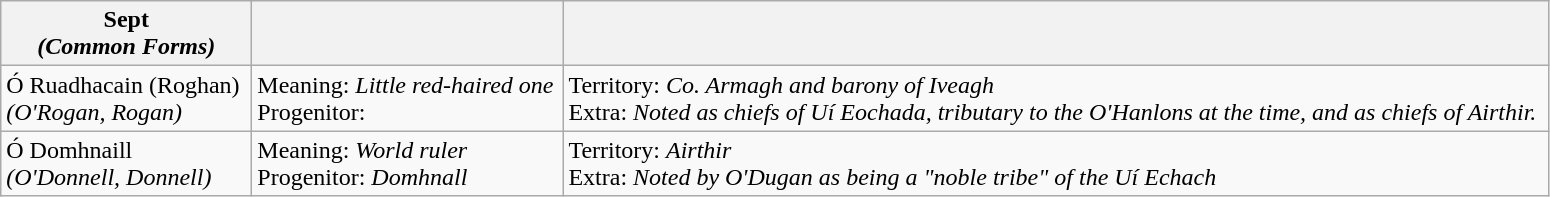<table class="wikitable">
<tr>
<th width="160"><strong>Sept</strong><br><strong><em>(Common Forms)</em></strong></th>
<th width="200"></th>
<th width="650"></th>
</tr>
<tr>
<td>Ó Ruadhacain (Roghan)<br><em>(O'Rogan, Rogan)</em></td>
<td>Meaning: <em>Little red-haired one</em><br>Progenitor:</td>
<td>Territory: <em>Co. Armagh and barony of Iveagh</em><br>Extra: <em>Noted as chiefs of Uí Eochada, tributary to the O'Hanlons at the time, and as chiefs of Airthir.</em></td>
</tr>
<tr>
<td>Ó Domhnaill<br><em>(O'Donnell, Donnell)</em></td>
<td>Meaning: <em>World ruler</em><br>Progenitor: <em>Domhnall</em></td>
<td>Territory: <em>Airthir</em><br>Extra: <em>Noted by O'Dugan as being a "noble tribe" of the Uí Echach</em></td>
</tr>
</table>
